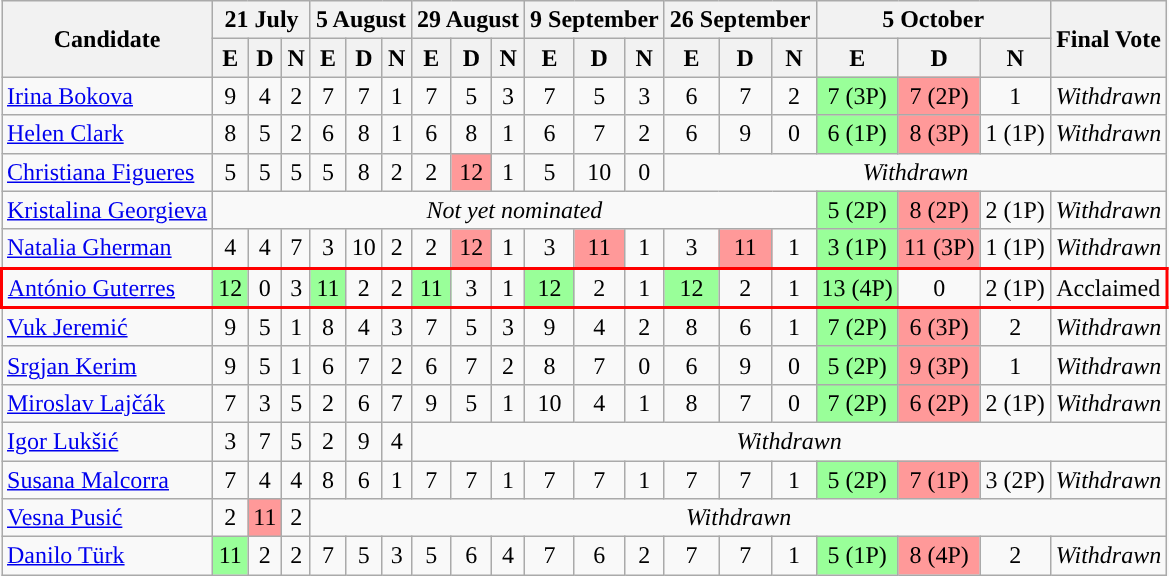<table class="wikitable sortable" style="text-align:center;">
<tr>
<th rowspan="2">Candidate</th>
<th colspan="3">21 July</th>
<th colspan="3">5 August</th>
<th colspan="3">29 August</th>
<th colspan="3">9 September</th>
<th colspan="3">26 September</th>
<th colspan="3">5 October</th>
<th rowspan="2">Final Vote</th>
</tr>
<tr>
<th><abbr>E</abbr></th>
<th><abbr>D</abbr></th>
<th><abbr>N</abbr></th>
<th><abbr>E</abbr></th>
<th><abbr>D</abbr></th>
<th><abbr>N</abbr></th>
<th><abbr>E</abbr></th>
<th><abbr>D</abbr></th>
<th><abbr>N</abbr></th>
<th><abbr>E</abbr></th>
<th><abbr>D</abbr></th>
<th><abbr>N</abbr></th>
<th><abbr>E</abbr></th>
<th><abbr>D</abbr></th>
<th><abbr>N</abbr></th>
<th><abbr>E</abbr></th>
<th><abbr>D</abbr></th>
<th><abbr>N</abbr></th>
</tr>
<tr>
<td style="text-align:left;"> <a href='#'>Irina Bokova</a></td>
<td>9</td>
<td>4</td>
<td>2</td>
<td>7</td>
<td>7</td>
<td>1</td>
<td>7</td>
<td>5</td>
<td>3</td>
<td>7</td>
<td>5</td>
<td>3</td>
<td>6</td>
<td>7</td>
<td>2</td>
<td style="background:#99ff99">7 (3P)</td>
<td style="background:#ff9999">7 (2P)</td>
<td>1</td>
<td><em>Withdrawn</em></td>
</tr>
<tr>
<td style="text-align:left;"> <a href='#'>Helen Clark</a></td>
<td>8</td>
<td>5</td>
<td>2</td>
<td>6</td>
<td>8</td>
<td>1</td>
<td>6</td>
<td>8</td>
<td>1</td>
<td>6</td>
<td>7</td>
<td>2</td>
<td>6</td>
<td>9</td>
<td>0</td>
<td style="background:#99ff99">6 (1P)</td>
<td style="background:#ff9999">8 (3P)</td>
<td>1 (1P)</td>
<td><em>Withdrawn</em></td>
</tr>
<tr>
<td style="text-align:left;"> <a href='#'>Christiana Figueres</a></td>
<td>5</td>
<td>5</td>
<td>5</td>
<td>5</td>
<td>8</td>
<td>2</td>
<td>2</td>
<td style="background:#ff9999">12</td>
<td>1</td>
<td>5</td>
<td>10</td>
<td>0</td>
<td colspan="7"><em>Withdrawn</em></td>
</tr>
<tr>
<td style="text-align:left;"> <a href='#'>Kristalina Georgieva</a></td>
<td colspan="15"><em>Not yet nominated</em></td>
<td style="background:#99ff99">5 (2P)</td>
<td style="background:#ff9999">8 (2P)</td>
<td>2 (1P)</td>
<td><em>Withdrawn</em></td>
</tr>
<tr>
<td style="text-align:left;"> <a href='#'>Natalia Gherman</a></td>
<td>4</td>
<td>4</td>
<td>7</td>
<td>3</td>
<td>10</td>
<td>2</td>
<td>2</td>
<td style="background:#ff9999">12</td>
<td>1</td>
<td>3</td>
<td style="background:#ff9999">11</td>
<td>1</td>
<td>3</td>
<td style="background:#ff9999">11</td>
<td>1</td>
<td style="background:#99ff99">3 (1P)</td>
<td style="background:#ff9999">11 (3P)</td>
<td>1 (1P)</td>
<td><em>Withdrawn</em></td>
</tr>
<tr style="border: 2px solid red">
<td style="text-align:left;"> <a href='#'>António Guterres</a></td>
<td style="background:#99ff99">12</td>
<td>0</td>
<td>3</td>
<td style="background:#99ff99">11</td>
<td>2</td>
<td>2</td>
<td style="background:#99ff99">11</td>
<td>3</td>
<td>1</td>
<td style="background:#99ff99">12</td>
<td>2</td>
<td>1</td>
<td style="background:#99ff99">12</td>
<td>2</td>
<td>1</td>
<td style="background:#99ff99">13 (4P)</td>
<td>0</td>
<td>2 (1P)</td>
<td>Acclaimed</td>
</tr>
<tr>
<td style="text-align:left;"> <a href='#'>Vuk Jeremić</a></td>
<td>9</td>
<td>5</td>
<td>1</td>
<td>8</td>
<td>4</td>
<td>3</td>
<td>7</td>
<td>5</td>
<td>3</td>
<td>9</td>
<td>4</td>
<td>2</td>
<td>8</td>
<td>6</td>
<td>1</td>
<td style="background:#99ff99">7 (2P)</td>
<td style="background:#ff9999">6 (3P)</td>
<td>2</td>
<td><em>Withdrawn</em></td>
</tr>
<tr>
<td style="text-align:left;"> <a href='#'>Srgjan Kerim</a></td>
<td>9</td>
<td>5</td>
<td>1</td>
<td>6</td>
<td>7</td>
<td>2</td>
<td>6</td>
<td>7</td>
<td>2</td>
<td>8</td>
<td>7</td>
<td>0</td>
<td>6</td>
<td>9</td>
<td>0</td>
<td style="background:#99ff99">5 (2P)</td>
<td style="background:#ff9999">9 (3P)</td>
<td>1</td>
<td><em>Withdrawn</em></td>
</tr>
<tr>
<td style="text-align:left;"> <a href='#'>Miroslav Lajčák</a></td>
<td>7</td>
<td>3</td>
<td>5</td>
<td>2</td>
<td>6</td>
<td>7</td>
<td>9</td>
<td>5</td>
<td>1</td>
<td>10</td>
<td>4</td>
<td>1</td>
<td>8</td>
<td>7</td>
<td>0</td>
<td style="background:#99ff99">7 (2P)</td>
<td style="background:#ff9999">6 (2P)</td>
<td>2 (1P)</td>
<td><em>Withdrawn</em></td>
</tr>
<tr>
<td style="text-align:left;"> <a href='#'>Igor Lukšić</a></td>
<td>3</td>
<td>7</td>
<td>5</td>
<td>2</td>
<td>9</td>
<td>4</td>
<td colspan="13"><em>Withdrawn</em></td>
</tr>
<tr>
<td style="text-align:left;"> <a href='#'>Susana Malcorra</a></td>
<td>7</td>
<td>4</td>
<td>4</td>
<td>8</td>
<td>6</td>
<td>1</td>
<td>7</td>
<td>7</td>
<td>1</td>
<td>7</td>
<td>7</td>
<td>1</td>
<td>7</td>
<td>7</td>
<td>1</td>
<td style="background:#99ff99">5 (2P)</td>
<td style="background:#ff9999">7 (1P)</td>
<td>3 (2P)</td>
<td><em>Withdrawn</em></td>
</tr>
<tr>
<td style="text-align:left;"> <a href='#'>Vesna Pusić</a></td>
<td>2</td>
<td style="background:#ff9999">11</td>
<td>2</td>
<td colspan="16"><em>Withdrawn</em></td>
</tr>
<tr>
<td style="text-align:left;"> <a href='#'>Danilo Türk</a></td>
<td style="background:#99ff99">11</td>
<td>2</td>
<td>2</td>
<td>7</td>
<td>5</td>
<td>3</td>
<td>5</td>
<td>6</td>
<td>4</td>
<td>7</td>
<td>6</td>
<td>2</td>
<td>7</td>
<td>7</td>
<td>1</td>
<td style="background:#99ff99">5 (1P)</td>
<td style="background:#ff9999">8 (4P)</td>
<td>2</td>
<td><em>Withdrawn</em></td>
</tr>
</table>
